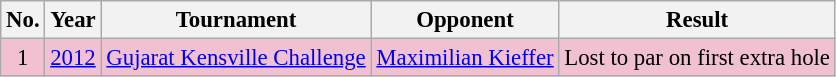<table class="wikitable" style="font-size:95%;">
<tr>
<th>No.</th>
<th>Year</th>
<th>Tournament</th>
<th>Opponent</th>
<th>Result</th>
</tr>
<tr style="background:#F2C1D1;">
<td align=center>1</td>
<td><a href='#'>2012</a></td>
<td><a href='#'>Gujarat Kensville Challenge</a></td>
<td> <a href='#'>Maximilian Kieffer</a></td>
<td>Lost to par on first extra hole</td>
</tr>
</table>
